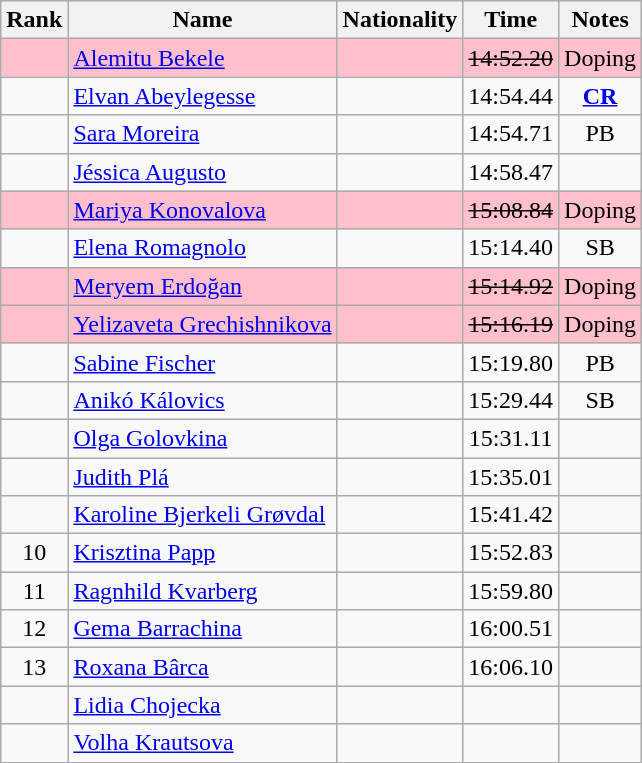<table class="wikitable sortable" style="text-align:center">
<tr>
<th>Rank</th>
<th>Name</th>
<th>Nationality</th>
<th>Time</th>
<th>Notes</th>
</tr>
<tr bgcolor=pink>
<td></td>
<td align="left"><a href='#'>Alemitu Bekele</a></td>
<td align=left></td>
<td><s>14:52.20</s></td>
<td>Doping</td>
</tr>
<tr>
<td></td>
<td align="left"><a href='#'>Elvan Abeylegesse</a></td>
<td align=left></td>
<td>14:54.44</td>
<td><strong><a href='#'>CR</a></strong></td>
</tr>
<tr>
<td></td>
<td align="left"><a href='#'>Sara Moreira</a></td>
<td align=left></td>
<td>14:54.71</td>
<td>PB</td>
</tr>
<tr>
<td></td>
<td align="left"><a href='#'>Jéssica Augusto</a></td>
<td align=left></td>
<td>14:58.47</td>
<td></td>
</tr>
<tr bgcolor=pink>
<td></td>
<td align="left"><a href='#'>Mariya Konovalova</a></td>
<td align=left></td>
<td><s>15:08.84</s></td>
<td>Doping</td>
</tr>
<tr>
<td></td>
<td align="left"><a href='#'>Elena Romagnolo</a></td>
<td align=left></td>
<td>15:14.40</td>
<td>SB</td>
</tr>
<tr bgcolor=pink>
<td></td>
<td align="left"><a href='#'>Meryem Erdoğan</a></td>
<td align=left></td>
<td><s>15:14.92</s></td>
<td>Doping</td>
</tr>
<tr bgcolor=pink>
<td></td>
<td align="left"><a href='#'>Yelizaveta Grechishnikova</a></td>
<td align=left></td>
<td><s>15:16.19</s></td>
<td>Doping</td>
</tr>
<tr>
<td></td>
<td align="left"><a href='#'>Sabine Fischer</a></td>
<td align=left></td>
<td>15:19.80</td>
<td>PB</td>
</tr>
<tr>
<td></td>
<td align="left"><a href='#'>Anikó Kálovics</a></td>
<td align=left></td>
<td>15:29.44</td>
<td>SB</td>
</tr>
<tr>
<td></td>
<td align="left"><a href='#'>Olga Golovkina</a></td>
<td align=left></td>
<td>15:31.11</td>
<td></td>
</tr>
<tr>
<td></td>
<td align="left"><a href='#'>Judith Plá</a></td>
<td align=left></td>
<td>15:35.01</td>
<td></td>
</tr>
<tr>
<td></td>
<td align="left"><a href='#'>Karoline Bjerkeli Grøvdal</a></td>
<td align=left></td>
<td>15:41.42</td>
<td></td>
</tr>
<tr>
<td>10</td>
<td align="left"><a href='#'>Krisztina Papp</a></td>
<td align=left></td>
<td>15:52.83</td>
<td></td>
</tr>
<tr>
<td>11</td>
<td align="left"><a href='#'>Ragnhild Kvarberg</a></td>
<td align=left></td>
<td>15:59.80</td>
<td></td>
</tr>
<tr>
<td>12</td>
<td align="left"><a href='#'>Gema Barrachina</a></td>
<td align=left></td>
<td>16:00.51</td>
<td></td>
</tr>
<tr>
<td>13</td>
<td align="left"><a href='#'>Roxana Bârca</a></td>
<td align=left></td>
<td>16:06.10</td>
<td></td>
</tr>
<tr>
<td></td>
<td align="left"><a href='#'>Lidia Chojecka</a></td>
<td align=left></td>
<td></td>
<td></td>
</tr>
<tr>
<td></td>
<td align="left"><a href='#'>Volha Krautsova</a></td>
<td align=left></td>
<td></td>
<td></td>
</tr>
</table>
